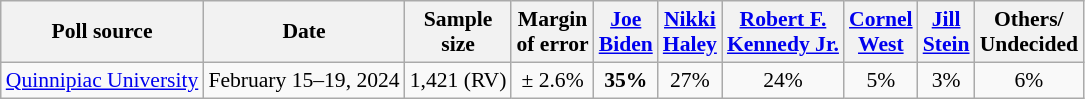<table class="wikitable sortable mw-datatable" style="text-align:center;font-size:90%;line-height:17px">
<tr>
<th>Poll source</th>
<th>Date</th>
<th>Sample<br>size</th>
<th>Margin<br>of error</th>
<th class="unsortable"><a href='#'>Joe<br>Biden</a><br><small></small></th>
<th class="unsortable"><a href='#'>Nikki<br>Haley</a><br><small></small></th>
<th class="unsortable"><a href='#'>Robert F.<br>Kennedy Jr.</a><br><small></small></th>
<th class="unsortable"><a href='#'>Cornel<br>West</a><br><small></small></th>
<th class="unsortable"><a href='#'>Jill<br>Stein</a><br><small></small></th>
<th class="unsortable">Others/<br>Undecided</th>
</tr>
<tr>
<td><a href='#'>Quinnipiac University</a></td>
<td>February 15–19, 2024</td>
<td>1,421 (RV)</td>
<td>± 2.6%</td>
<td><strong>35%</strong></td>
<td>27%</td>
<td>24%</td>
<td>5%</td>
<td>3%</td>
<td>6%</td>
</tr>
</table>
